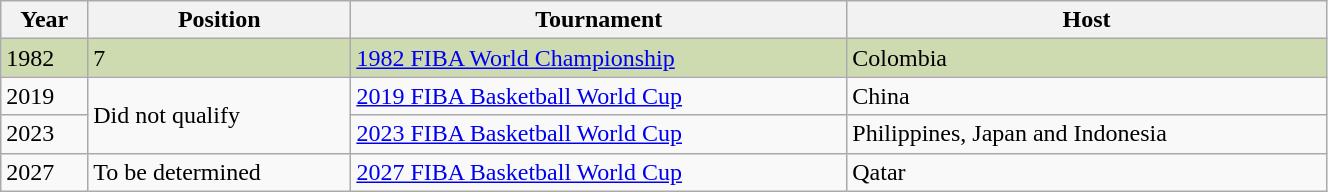<table class="wikitable" width=70%>
<tr>
<th>Year</th>
<th>Position</th>
<th>Tournament</th>
<th>Host</th>
</tr>
<tr valign="top" bgcolor="#CEDAB0">
<td>1982</td>
<td>7</td>
<td><a href='#'>1982 FIBA World Championship</a></td>
<td>Colombia</td>
</tr>
<tr bgcolor=>
<td>2019</td>
<td rowspan=2>Did not qualify</td>
<td><a href='#'>2019 FIBA Basketball World Cup</a></td>
<td>China</td>
</tr>
<tr valign="top" bgcolor=>
<td>2023</td>
<td><a href='#'>2023 FIBA Basketball World Cup</a></td>
<td>Philippines, Japan and Indonesia</td>
</tr>
<tr bgcolor=>
<td>2027</td>
<td>To be determined</td>
<td><a href='#'>2027 FIBA Basketball World Cup</a></td>
<td>Qatar</td>
</tr>
</table>
